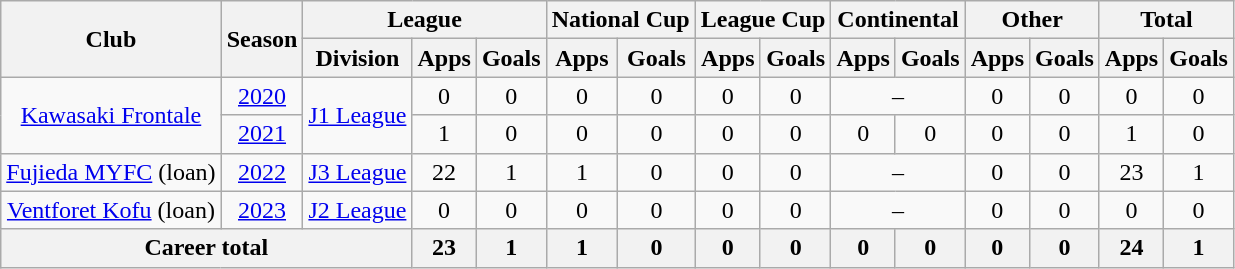<table class="wikitable" style="text-align: center">
<tr>
<th rowspan="2">Club</th>
<th rowspan="2">Season</th>
<th colspan="3">League</th>
<th colspan="2">National Cup</th>
<th colspan="2">League Cup</th>
<th colspan="2">Continental</th>
<th colspan="2">Other</th>
<th colspan="2">Total</th>
</tr>
<tr>
<th>Division</th>
<th>Apps</th>
<th>Goals</th>
<th>Apps</th>
<th>Goals</th>
<th>Apps</th>
<th>Goals</th>
<th>Apps</th>
<th>Goals</th>
<th>Apps</th>
<th>Goals</th>
<th>Apps</th>
<th>Goals</th>
</tr>
<tr>
<td rowspan="2"><a href='#'>Kawasaki Frontale</a></td>
<td><a href='#'>2020</a></td>
<td rowspan="2"><a href='#'>J1 League</a></td>
<td>0</td>
<td>0</td>
<td>0</td>
<td>0</td>
<td>0</td>
<td>0</td>
<td colspan="2">–</td>
<td>0</td>
<td>0</td>
<td>0</td>
<td>0</td>
</tr>
<tr>
<td><a href='#'>2021</a></td>
<td>1</td>
<td>0</td>
<td>0</td>
<td>0</td>
<td>0</td>
<td>0</td>
<td>0</td>
<td>0</td>
<td>0</td>
<td>0</td>
<td>1</td>
<td>0</td>
</tr>
<tr>
<td><a href='#'>Fujieda MYFC</a> (loan)</td>
<td><a href='#'>2022</a></td>
<td><a href='#'>J3 League</a></td>
<td>22</td>
<td>1</td>
<td>1</td>
<td>0</td>
<td>0</td>
<td>0</td>
<td colspan="2">–</td>
<td>0</td>
<td>0</td>
<td>23</td>
<td>1</td>
</tr>
<tr>
<td><a href='#'>Ventforet Kofu</a> (loan)</td>
<td><a href='#'>2023</a></td>
<td><a href='#'>J2 League</a></td>
<td>0</td>
<td>0</td>
<td>0</td>
<td>0</td>
<td>0</td>
<td>0</td>
<td colspan="2">–</td>
<td>0</td>
<td>0</td>
<td>0</td>
<td>0</td>
</tr>
<tr>
<th colspan=3>Career total</th>
<th>23</th>
<th>1</th>
<th>1</th>
<th>0</th>
<th>0</th>
<th>0</th>
<th>0</th>
<th>0</th>
<th>0</th>
<th>0</th>
<th>24</th>
<th>1</th>
</tr>
</table>
